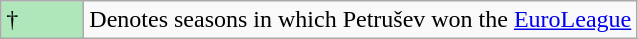<table class="wikitable">
<tr>
<td style="background:#AFE6BA; width:3em;">†</td>
<td>Denotes seasons in which Petrušev won the <a href='#'>EuroLeague</a></td>
</tr>
</table>
